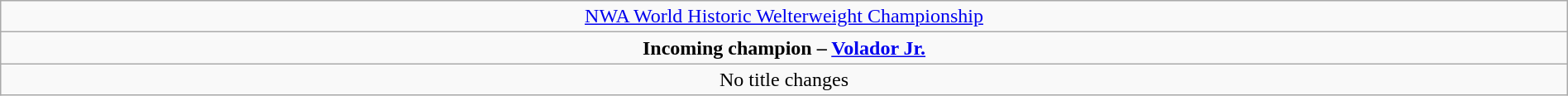<table class="wikitable" style="text-align:center; width:100%;">
<tr>
<td colspan="5" style="text-align: center;"><a href='#'>NWA World Historic Welterweight Championship</a></td>
</tr>
<tr>
<td colspan="5" style="text-align: center;"><strong>Incoming champion – <a href='#'>Volador Jr.</a></strong></td>
</tr>
<tr>
<td colspan="5">No title changes</td>
</tr>
</table>
